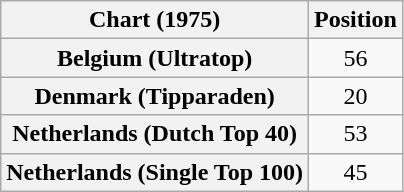<table class="wikitable sortable plainrowheaders" style="text-align:center">
<tr>
<th scope="col">Chart (1975)</th>
<th scope="col">Position</th>
</tr>
<tr>
<th scope="row">Belgium (Ultratop)</th>
<td>56</td>
</tr>
<tr>
<th scope="row">Denmark (Tipparaden)</th>
<td>20</td>
</tr>
<tr>
<th scope="row">Netherlands (Dutch Top 40)</th>
<td>53</td>
</tr>
<tr>
<th scope="row">Netherlands (Single Top 100)</th>
<td>45</td>
</tr>
</table>
